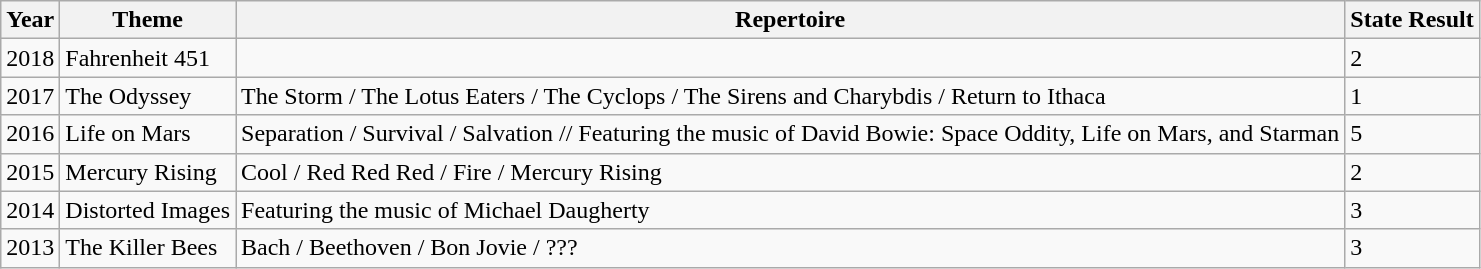<table class="wikitable">
<tr>
<th>Year</th>
<th>Theme</th>
<th>Repertoire</th>
<th>State Result</th>
</tr>
<tr>
<td>2018</td>
<td>Fahrenheit 451</td>
<td></td>
<td>2</td>
</tr>
<tr>
<td>2017</td>
<td>The Odyssey</td>
<td>The Storm / The Lotus Eaters / The Cyclops / The Sirens and Charybdis / Return to Ithaca</td>
<td>1</td>
</tr>
<tr>
<td>2016</td>
<td>Life on Mars</td>
<td>Separation / Survival / Salvation // Featuring the music of David Bowie: Space Oddity, Life on Mars, and Starman</td>
<td>5</td>
</tr>
<tr>
<td>2015</td>
<td>Mercury Rising</td>
<td>Cool / Red Red Red / Fire / Mercury Rising</td>
<td>2</td>
</tr>
<tr>
<td>2014</td>
<td>Distorted Images</td>
<td>Featuring the music of Michael Daugherty</td>
<td>3</td>
</tr>
<tr>
<td>2013</td>
<td>The Killer Bees</td>
<td>Bach / Beethoven / Bon Jovie / ???</td>
<td>3</td>
</tr>
</table>
